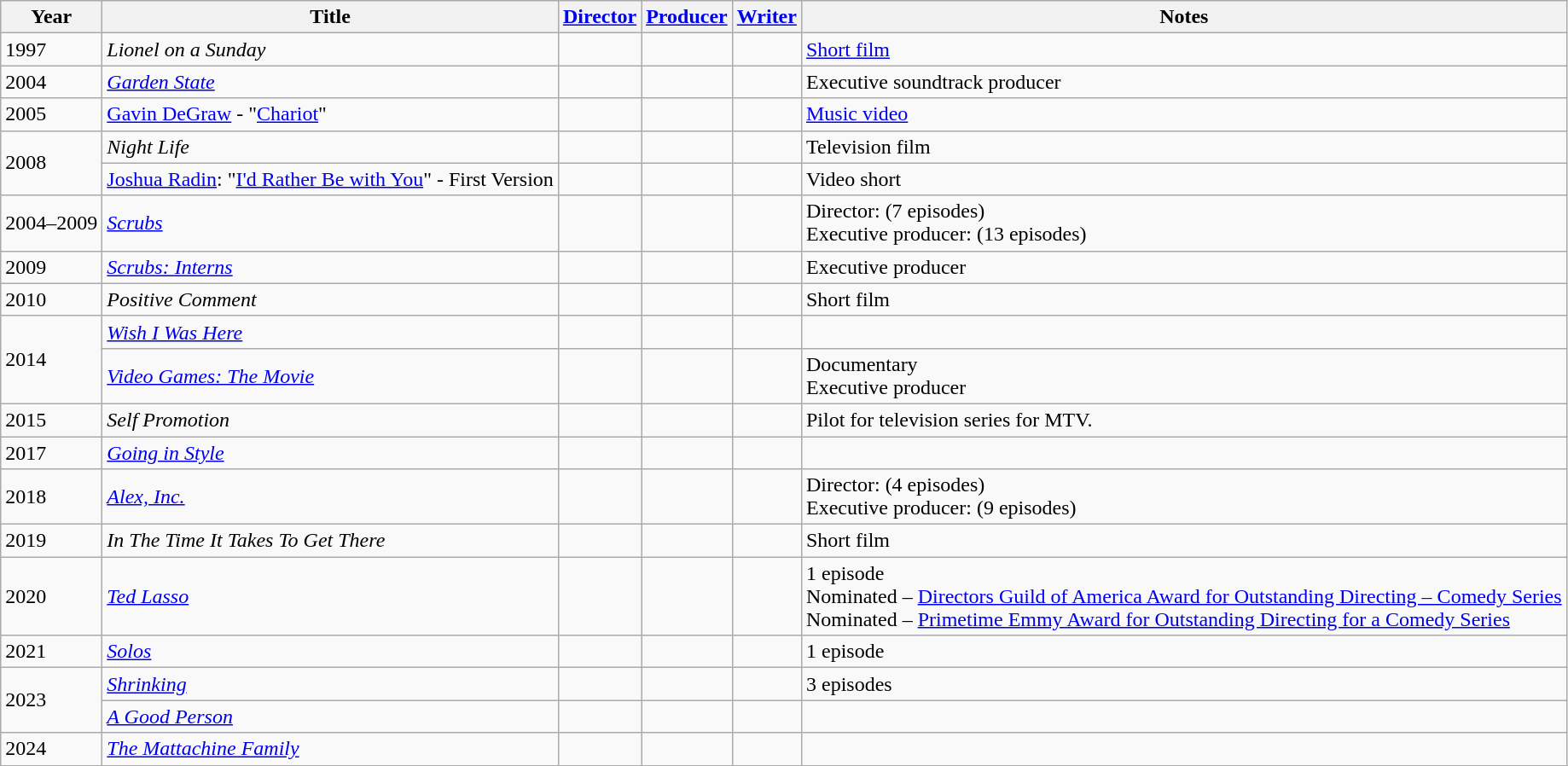<table class="wikitable sortable">
<tr>
<th>Year</th>
<th>Title</th>
<th><a href='#'>Director</a></th>
<th><a href='#'>Producer</a></th>
<th><a href='#'>Writer</a></th>
<th>Notes</th>
</tr>
<tr>
<td>1997</td>
<td><em>Lionel on a Sunday</em></td>
<td></td>
<td></td>
<td></td>
<td><a href='#'>Short film</a></td>
</tr>
<tr>
<td>2004</td>
<td><em><a href='#'>Garden State</a></em></td>
<td></td>
<td></td>
<td></td>
<td>Executive soundtrack producer</td>
</tr>
<tr>
<td>2005</td>
<td><a href='#'>Gavin DeGraw</a> - "<a href='#'>Chariot</a>"</td>
<td></td>
<td></td>
<td></td>
<td><a href='#'>Music video</a></td>
</tr>
<tr>
<td rowspan="2">2008</td>
<td><em>Night Life</em></td>
<td></td>
<td></td>
<td></td>
<td>Television film</td>
</tr>
<tr>
<td><a href='#'>Joshua Radin</a>: "<a href='#'>I'd Rather Be with You</a>" - First Version</td>
<td></td>
<td></td>
<td></td>
<td>Video short</td>
</tr>
<tr>
<td>2004–2009</td>
<td><em><a href='#'>Scrubs</a></em></td>
<td></td>
<td></td>
<td></td>
<td>Director: (7 episodes)<br>Executive producer: (13 episodes)</td>
</tr>
<tr>
<td>2009</td>
<td><em><a href='#'>Scrubs: Interns</a></em></td>
<td></td>
<td></td>
<td></td>
<td>Executive producer</td>
</tr>
<tr>
<td>2010</td>
<td><em>Positive Comment</em></td>
<td></td>
<td></td>
<td></td>
<td>Short film</td>
</tr>
<tr>
<td rowspan="2">2014</td>
<td><em><a href='#'>Wish I Was Here</a></em></td>
<td></td>
<td></td>
<td></td>
<td></td>
</tr>
<tr>
<td><em><a href='#'>Video Games: The Movie</a></em></td>
<td></td>
<td></td>
<td></td>
<td>Documentary<br>Executive producer</td>
</tr>
<tr>
<td>2015</td>
<td><em>Self Promotion</em></td>
<td></td>
<td></td>
<td></td>
<td>Pilot for television series for MTV.</td>
</tr>
<tr>
<td>2017</td>
<td><em><a href='#'>Going in Style</a></em></td>
<td></td>
<td></td>
<td></td>
<td></td>
</tr>
<tr>
<td>2018</td>
<td><em><a href='#'>Alex, Inc.</a></em></td>
<td></td>
<td></td>
<td></td>
<td>Director: (4 episodes)<br>Executive producer: (9 episodes)</td>
</tr>
<tr>
<td>2019</td>
<td><em>In The Time It Takes To Get There</em></td>
<td></td>
<td></td>
<td></td>
<td>Short film</td>
</tr>
<tr>
<td>2020</td>
<td><em><a href='#'>Ted Lasso</a></em></td>
<td></td>
<td></td>
<td></td>
<td>1 episode<br>Nominated – <a href='#'>Directors Guild of America Award for Outstanding Directing – Comedy Series</a><br>Nominated – <a href='#'>Primetime Emmy Award for Outstanding Directing for a Comedy Series</a></td>
</tr>
<tr>
<td>2021</td>
<td><em><a href='#'>Solos</a></em></td>
<td></td>
<td></td>
<td></td>
<td>1 episode</td>
</tr>
<tr>
<td rowspan="2">2023</td>
<td><em><a href='#'>Shrinking</a></em></td>
<td></td>
<td></td>
<td></td>
<td>3 episodes</td>
</tr>
<tr>
<td><em><a href='#'>A Good Person</a></em></td>
<td></td>
<td></td>
<td></td>
<td></td>
</tr>
<tr>
<td>2024</td>
<td><em><a href='#'>The Mattachine Family</a></em></td>
<td></td>
<td></td>
<td></td>
<td></td>
</tr>
</table>
